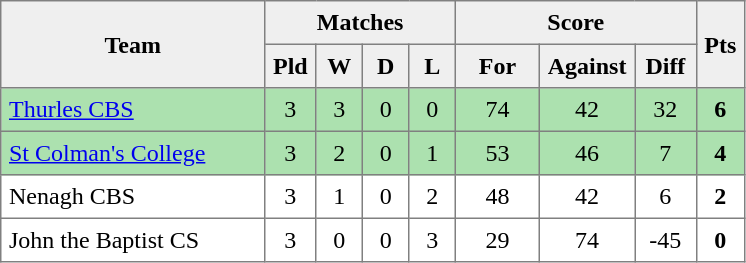<table style=border-collapse:collapse border=1 cellspacing=0 cellpadding=5>
<tr align=center bgcolor=#efefef>
<th rowspan=2 width=165>Team</th>
<th colspan=4>Matches</th>
<th colspan=3>Score</th>
<th rowspan=2width=20>Pts</th>
</tr>
<tr align=center bgcolor=#efefef>
<th width=20>Pld</th>
<th width=20>W</th>
<th width=20>D</th>
<th width=20>L</th>
<th width=45>For</th>
<th width=45>Against</th>
<th width=30>Diff</th>
</tr>
<tr align=center style="background:#ACE1AF;">
<td style="text-align:left;"><a href='#'>Thurles CBS</a></td>
<td>3</td>
<td>3</td>
<td>0</td>
<td>0</td>
<td>74</td>
<td>42</td>
<td>32</td>
<td><strong>6</strong></td>
</tr>
<tr align=center style="background:#ACE1AF;">
<td style="text-align:left;"><a href='#'>St Colman's College</a></td>
<td>3</td>
<td>2</td>
<td>0</td>
<td>1</td>
<td>53</td>
<td>46</td>
<td>7</td>
<td><strong>4</strong></td>
</tr>
<tr align=center>
<td style="text-align:left;">Nenagh CBS</td>
<td>3</td>
<td>1</td>
<td>0</td>
<td>2</td>
<td>48</td>
<td>42</td>
<td>6</td>
<td><strong>2</strong></td>
</tr>
<tr align=center>
<td style="text-align:left;">John the Baptist CS</td>
<td>3</td>
<td>0</td>
<td>0</td>
<td>3</td>
<td>29</td>
<td>74</td>
<td>-45</td>
<td><strong>0</strong></td>
</tr>
</table>
